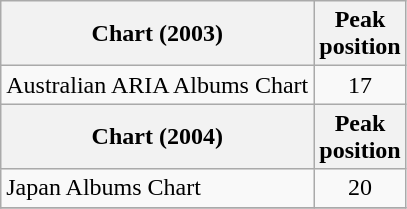<table class="wikitable">
<tr>
<th align="left">Chart (2003)</th>
<th align="left">Peak<br>position</th>
</tr>
<tr>
<td align="left">Australian ARIA Albums Chart</td>
<td align="center">17</td>
</tr>
<tr>
<th align="left">Chart (2004)</th>
<th align="left">Peak<br>position</th>
</tr>
<tr>
<td align="left">Japan Albums Chart</td>
<td align="center">20</td>
</tr>
<tr>
</tr>
</table>
